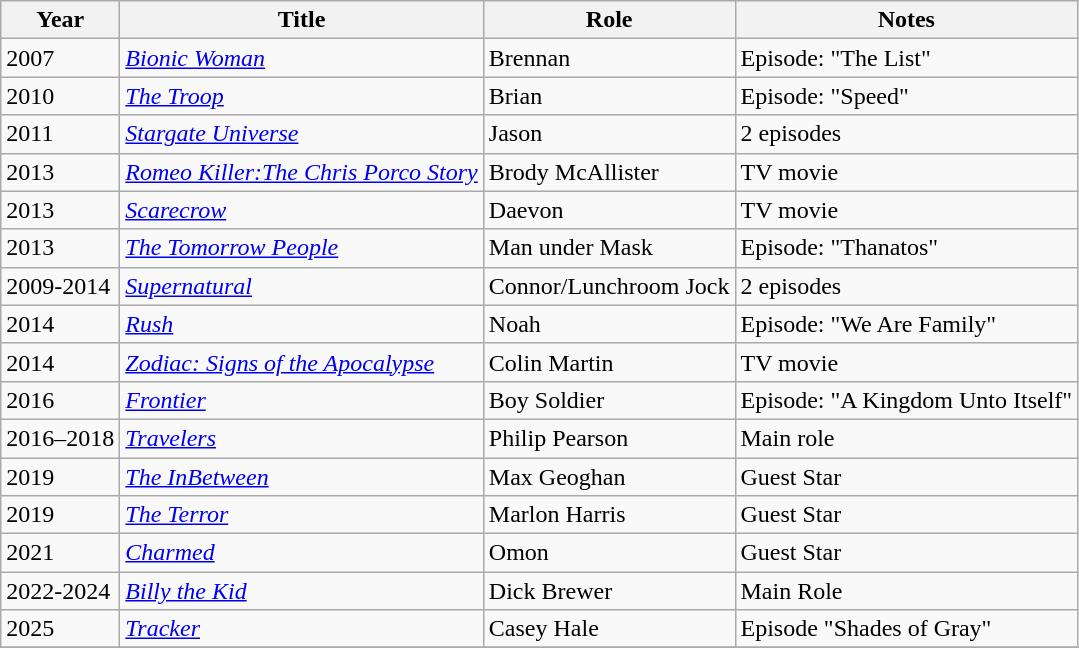<table class="wikitable sortable">
<tr>
<th>Year</th>
<th>Title</th>
<th>Role</th>
<th>Notes</th>
</tr>
<tr>
<td>2007</td>
<td><em><a href='#'>Bionic Woman</a></em></td>
<td>Brennan</td>
<td>Episode: "The List"</td>
</tr>
<tr>
<td>2010</td>
<td><em><a href='#'>The Troop</a></em></td>
<td>Brian</td>
<td>Episode: "Speed"</td>
</tr>
<tr>
<td>2011</td>
<td><em><a href='#'>Stargate Universe</a></em></td>
<td>Jason</td>
<td>2 episodes</td>
</tr>
<tr>
<td>2013</td>
<td><em> <a href='#'>Romeo Killer:The Chris Porco Story </a> </em></td>
<td>Brody McAllister</td>
<td>TV movie</td>
</tr>
<tr>
<td>2013</td>
<td><em><a href='#'>Scarecrow</a></em></td>
<td>Daevon</td>
<td>TV movie</td>
</tr>
<tr>
<td>2013</td>
<td><em><a href='#'>The Tomorrow People</a></em></td>
<td>Man under Mask</td>
<td>Episode: "Thanatos"</td>
</tr>
<tr>
<td>2009-2014</td>
<td><em><a href='#'>Supernatural</a></em></td>
<td>Connor/Lunchroom Jock</td>
<td>2 episodes</td>
</tr>
<tr>
<td>2014</td>
<td><em><a href='#'>Rush</a></em></td>
<td>Noah</td>
<td>Episode: "We Are Family"</td>
</tr>
<tr>
<td>2014</td>
<td><em><a href='#'>Zodiac: Signs of the Apocalypse</a></em></td>
<td>Colin Martin</td>
<td>TV movie</td>
</tr>
<tr>
<td>2016</td>
<td><em><a href='#'>Frontier</a></em></td>
<td>Boy Soldier</td>
<td>Episode: "A Kingdom Unto Itself"</td>
</tr>
<tr>
<td>2016–2018</td>
<td><em><a href='#'>Travelers</a></em></td>
<td>Philip Pearson</td>
<td>Main role</td>
</tr>
<tr>
<td>2019</td>
<td><em><a href='#'>The InBetween</a></em></td>
<td>Max Geoghan</td>
<td>Guest Star</td>
</tr>
<tr>
<td>2019</td>
<td><em><a href='#'>The Terror</a></em></td>
<td>Marlon Harris</td>
<td>Guest Star</td>
</tr>
<tr>
<td>2021</td>
<td><em><a href='#'>Charmed</a></em></td>
<td>Omon</td>
<td>Guest Star</td>
</tr>
<tr>
<td>2022-2024</td>
<td><em><a href='#'>Billy the Kid</a></em></td>
<td>Dick Brewer</td>
<td>Main Role</td>
</tr>
<tr>
<td>2025</td>
<td><a href='#'><em>Tracker</em></a></td>
<td>Casey Hale</td>
<td>Episode "Shades of Gray"</td>
</tr>
<tr>
</tr>
</table>
